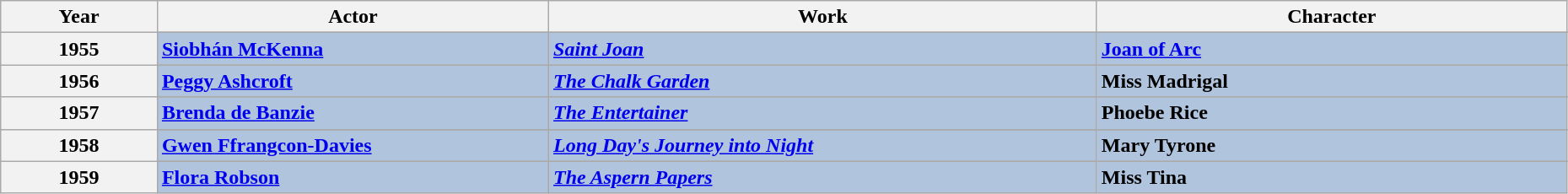<table class="wikitable" style="width:98%;">
<tr>
<th style="width:10%;">Year</th>
<th style="width:25%;">Actor</th>
<th style="width:35%;">Work</th>
<th style="width:30%;">Character</th>
</tr>
<tr>
<th rowspan="2" align="center">1955</th>
</tr>
<tr style="background:#B0C4DE">
<td><strong><a href='#'>Siobhán McKenna</a></strong></td>
<td><em><a href='#'><strong>Saint Joan</strong></a></em></td>
<td><strong><a href='#'>Joan of Arc</a></strong></td>
</tr>
<tr>
<th rowspan="2" align="center">1956</th>
</tr>
<tr style="background:#B0C4DE">
<td><strong><a href='#'>Peggy Ashcroft</a></strong></td>
<td><strong><em><a href='#'>The Chalk Garden</a></em></strong></td>
<td><strong>Miss Madrigal</strong></td>
</tr>
<tr>
<th rowspan="2" align="center">1957</th>
</tr>
<tr style="background:#B0C4DE">
<td><strong><a href='#'>Brenda de Banzie</a></strong></td>
<td><em><a href='#'><strong>The Entertainer</strong></a></em></td>
<td><strong>Phoebe Rice</strong></td>
</tr>
<tr>
<th rowspan="2" align="center">1958</th>
</tr>
<tr style="background:#B0C4DE">
<td><strong><a href='#'>Gwen Ffrangcon-Davies</a></strong></td>
<td><strong><em><a href='#'>Long Day's Journey into Night</a></em></strong></td>
<td><strong>Mary Tyrone</strong></td>
</tr>
<tr>
<th rowspan="2" align="center">1959</th>
</tr>
<tr style="background:#B0C4DE">
<td><strong><a href='#'>Flora Robson</a></strong></td>
<td><strong><em><a href='#'>The Aspern Papers</a></em></strong></td>
<td><strong>Miss Tina</strong></td>
</tr>
</table>
